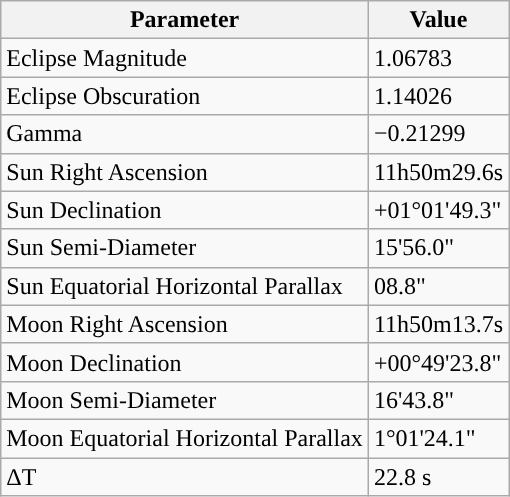<table class="wikitable">
<tr>
<th>Parameter</th>
<th>Value</th>
</tr>
<tr>
<td>Eclipse Magnitude</td>
<td>1.06783</td>
</tr>
<tr>
<td>Eclipse Obscuration</td>
<td>1.14026</td>
</tr>
<tr>
<td>Gamma</td>
<td>−0.21299</td>
</tr>
<tr>
<td>Sun Right Ascension</td>
<td>11h50m29.6s</td>
</tr>
<tr>
<td>Sun Declination</td>
<td>+01°01'49.3"</td>
</tr>
<tr>
<td>Sun Semi-Diameter</td>
<td>15'56.0"</td>
</tr>
<tr>
<td>Sun Equatorial Horizontal Parallax</td>
<td>08.8"</td>
</tr>
<tr>
<td>Moon Right Ascension</td>
<td>11h50m13.7s</td>
</tr>
<tr>
<td>Moon Declination</td>
<td>+00°49'23.8"</td>
</tr>
<tr>
<td>Moon Semi-Diameter</td>
<td>16'43.8"</td>
</tr>
<tr>
<td>Moon Equatorial Horizontal Parallax</td>
<td>1°01'24.1"</td>
</tr>
<tr>
<td>ΔT</td>
<td>22.8 s</td>
</tr>
</table>
